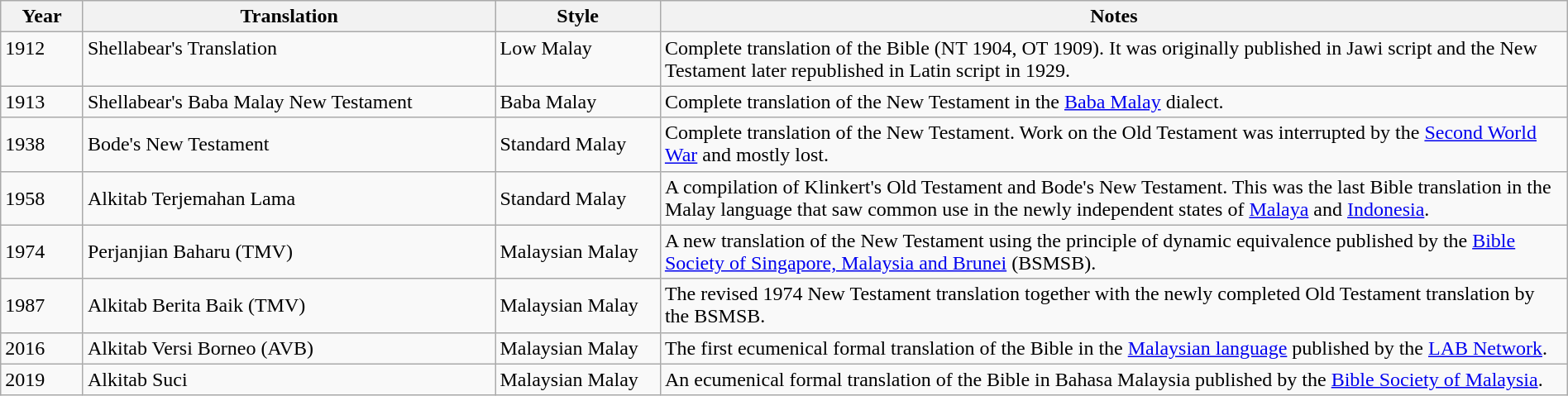<table class="wikitable" width="100%">
<tr>
<th>Year</th>
<th>Translation</th>
<th>Style</th>
<th>Notes</th>
</tr>
<tr>
<td style="width:5%; vertical-align:top;">1912</td>
<td style="width:25%; vertical-align:top;">Shellabear's Translation</td>
<td style="width:10%; vertical-align:top;">Low Malay</td>
<td style="width:55%; vertical-align:top;">Complete translation of the Bible (NT 1904, OT 1909). It was originally published in Jawi script and the New Testament later republished in Latin script in 1929.</td>
</tr>
<tr>
<td>1913</td>
<td>Shellabear's Baba Malay New Testament</td>
<td>Baba Malay</td>
<td>Complete translation of the New Testament in the <a href='#'>Baba Malay</a> dialect.</td>
</tr>
<tr>
<td>1938</td>
<td>Bode's New Testament</td>
<td>Standard Malay</td>
<td>Complete translation of the New Testament. Work on the Old Testament was interrupted by the <a href='#'>Second World War</a> and mostly lost.</td>
</tr>
<tr>
<td>1958</td>
<td>Alkitab Terjemahan Lama</td>
<td>Standard Malay</td>
<td>A compilation of Klinkert's Old Testament and Bode's New Testament. This was the last Bible translation in the Malay language that saw common use in the newly independent states of <a href='#'>Malaya</a> and <a href='#'>Indonesia</a>.</td>
</tr>
<tr>
<td>1974</td>
<td>Perjanjian Baharu (TMV)</td>
<td>Malaysian Malay</td>
<td>A new translation of the New Testament using the principle of dynamic equivalence published by the <a href='#'>Bible Society of Singapore, Malaysia and Brunei</a> (BSMSB).</td>
</tr>
<tr>
<td>1987</td>
<td>Alkitab Berita Baik (TMV)</td>
<td>Malaysian Malay</td>
<td>The revised 1974 New Testament translation together with the newly completed Old Testament translation by the BSMSB.</td>
</tr>
<tr>
<td>2016</td>
<td>Alkitab Versi Borneo (AVB)</td>
<td>Malaysian Malay</td>
<td>The first ecumenical formal translation of the Bible in the <a href='#'>Malaysian language</a> published by the <a href='#'>LAB Network</a>.</td>
</tr>
<tr>
<td>2019</td>
<td>Alkitab Suci</td>
<td>Malaysian Malay</td>
<td>An ecumenical formal translation of the Bible in Bahasa Malaysia published by the <a href='#'>Bible Society of Malaysia</a>.</td>
</tr>
</table>
